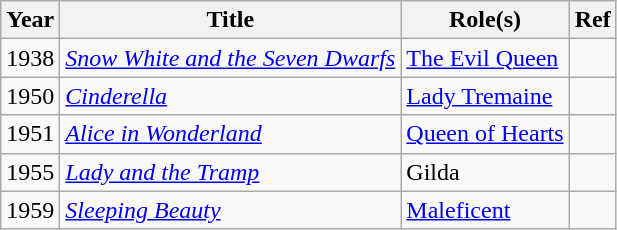<table class="wikitable plainrowheaders sortable">
<tr>
<th scope="col">Year</th>
<th scope="col">Title</th>
<th scope="col">Role(s)</th>
<th scope="col" class="unsortable">Ref</th>
</tr>
<tr>
<td>1938</td>
<td><em><a href='#'>Snow White and the Seven Dwarfs</a></em></td>
<td><a href='#'>The Evil Queen</a></td>
<td></td>
</tr>
<tr>
<td>1950</td>
<td><em><a href='#'>Cinderella</a></em></td>
<td><a href='#'>Lady Tremaine</a></td>
<td></td>
</tr>
<tr>
<td>1951</td>
<td><em><a href='#'>Alice in Wonderland</a></em></td>
<td><a href='#'>Queen of Hearts</a></td>
<td></td>
</tr>
<tr>
<td>1955</td>
<td><em><a href='#'>Lady and the Tramp</a></em></td>
<td>Gilda</td>
<td></td>
</tr>
<tr>
<td>1959</td>
<td><em><a href='#'>Sleeping Beauty</a></em></td>
<td><a href='#'>Maleficent</a></td>
<td></td>
</tr>
</table>
